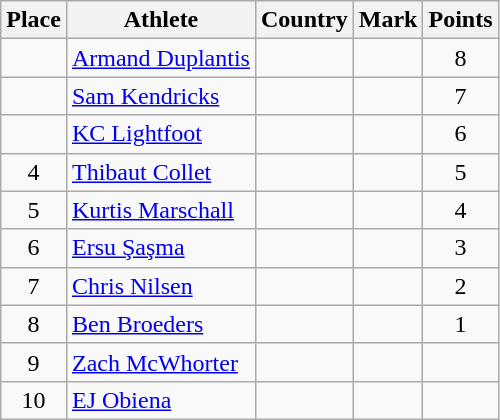<table class="wikitable">
<tr>
<th>Place</th>
<th>Athlete</th>
<th>Country</th>
<th>Mark</th>
<th>Points</th>
</tr>
<tr>
<td align=center></td>
<td><a href='#'>Armand Duplantis</a></td>
<td></td>
<td></td>
<td align=center>8</td>
</tr>
<tr>
<td align=center></td>
<td><a href='#'>Sam Kendricks</a></td>
<td></td>
<td></td>
<td align=center>7</td>
</tr>
<tr>
<td align=center></td>
<td><a href='#'>KC Lightfoot</a></td>
<td></td>
<td></td>
<td align=center>6</td>
</tr>
<tr>
<td align=center>4</td>
<td><a href='#'>Thibaut Collet</a></td>
<td></td>
<td></td>
<td align=center>5</td>
</tr>
<tr>
<td align=center>5</td>
<td><a href='#'>Kurtis Marschall</a></td>
<td></td>
<td></td>
<td align=center>4</td>
</tr>
<tr>
<td align=center>6</td>
<td><a href='#'>Ersu Şaşma</a></td>
<td></td>
<td></td>
<td align=center>3</td>
</tr>
<tr>
<td align=center>7</td>
<td><a href='#'>Chris Nilsen</a></td>
<td></td>
<td></td>
<td align=center>2</td>
</tr>
<tr>
<td align=center>8</td>
<td><a href='#'>Ben Broeders</a></td>
<td></td>
<td></td>
<td align=center>1</td>
</tr>
<tr>
<td align=center>9</td>
<td><a href='#'>Zach McWhorter</a></td>
<td></td>
<td></td>
<td align=center></td>
</tr>
<tr>
<td align=center>10</td>
<td><a href='#'>EJ Obiena</a></td>
<td></td>
<td></td>
<td align=center></td>
</tr>
</table>
